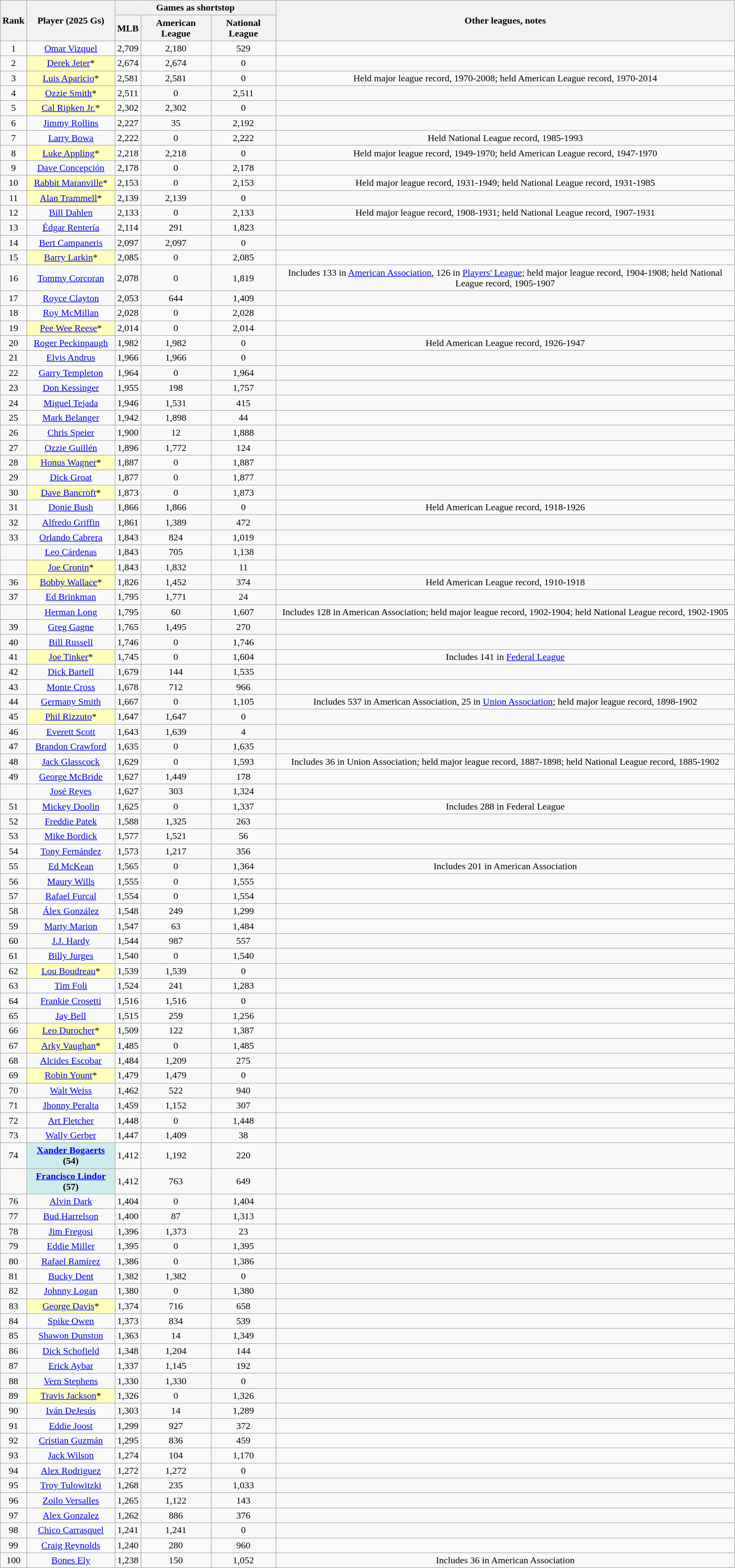<table class="wikitable sortable" style="text-align:center">
<tr style="white-space:nowrap;">
<th rowspan=2>Rank</th>
<th rowspan=2 scope="col">Player (2025 Gs)</th>
<th colspan=3>Games as shortstop</th>
<th rowspan=2>Other leagues, notes</th>
</tr>
<tr>
<th>MLB</th>
<th>American League</th>
<th>National League</th>
</tr>
<tr>
<td>1</td>
<td><a href='#'>Omar Vizquel</a></td>
<td>2,709</td>
<td>2,180</td>
<td>529</td>
<td></td>
</tr>
<tr>
<td>2</td>
<td style="background:#ffffbb;"><a href='#'>Derek Jeter</a>*</td>
<td>2,674</td>
<td>2,674</td>
<td>0</td>
<td></td>
</tr>
<tr>
<td>3</td>
<td style="background:#ffffbb;"><a href='#'>Luis Aparicio</a>*</td>
<td>2,581</td>
<td>2,581</td>
<td>0</td>
<td>Held major league record, 1970-2008; held American League record, 1970-2014</td>
</tr>
<tr>
<td>4</td>
<td style="background:#ffffbb;"><a href='#'>Ozzie Smith</a>*</td>
<td>2,511</td>
<td>0</td>
<td>2,511</td>
<td></td>
</tr>
<tr>
<td>5</td>
<td style="background:#ffffbb;"><a href='#'>Cal Ripken Jr.</a>*</td>
<td>2,302</td>
<td>2,302</td>
<td>0</td>
<td></td>
</tr>
<tr>
<td>6</td>
<td><a href='#'>Jimmy Rollins</a></td>
<td>2,227</td>
<td>35</td>
<td>2,192</td>
<td></td>
</tr>
<tr>
<td>7</td>
<td><a href='#'>Larry Bowa</a></td>
<td>2,222</td>
<td>0</td>
<td>2,222</td>
<td>Held National League record, 1985-1993</td>
</tr>
<tr>
<td>8</td>
<td style="background:#ffffbb;"><a href='#'>Luke Appling</a>*</td>
<td>2,218</td>
<td>2,218</td>
<td>0</td>
<td>Held major league record, 1949-1970; held American League record, 1947-1970</td>
</tr>
<tr>
<td>9</td>
<td><a href='#'>Dave Concepción</a></td>
<td>2,178</td>
<td>0</td>
<td>2,178</td>
<td></td>
</tr>
<tr>
<td>10</td>
<td style="background:#ffffbb;"><a href='#'>Rabbit Maranville</a>*</td>
<td>2,153</td>
<td>0</td>
<td>2,153</td>
<td>Held major league record, 1931-1949; held National League record, 1931-1985</td>
</tr>
<tr>
<td>11</td>
<td style="background:#ffffbb;"><a href='#'>Alan Trammell</a>*</td>
<td>2,139</td>
<td>2,139</td>
<td>0</td>
<td></td>
</tr>
<tr>
<td>12</td>
<td><a href='#'>Bill Dahlen</a></td>
<td>2,133</td>
<td>0</td>
<td>2,133</td>
<td>Held major league record, 1908-1931; held National League record, 1907-1931</td>
</tr>
<tr>
<td>13</td>
<td><a href='#'>Édgar Rentería</a></td>
<td>2,114</td>
<td>291</td>
<td>1,823</td>
<td></td>
</tr>
<tr>
<td>14</td>
<td><a href='#'>Bert Campaneris</a></td>
<td>2,097</td>
<td>2,097</td>
<td>0</td>
<td></td>
</tr>
<tr>
<td>15</td>
<td style="background:#ffffbb;"><a href='#'>Barry Larkin</a>*</td>
<td>2,085</td>
<td>0</td>
<td>2,085</td>
<td></td>
</tr>
<tr>
<td>16</td>
<td><a href='#'>Tommy Corcoran</a></td>
<td>2,078</td>
<td>0</td>
<td>1,819</td>
<td>Includes 133 in <a href='#'>American Association</a>, 126 in <a href='#'>Players' League</a>; held major league record, 1904-1908; held National League record, 1905-1907</td>
</tr>
<tr>
<td>17</td>
<td><a href='#'>Royce Clayton</a></td>
<td>2,053</td>
<td>644</td>
<td>1,409</td>
<td></td>
</tr>
<tr>
<td>18</td>
<td><a href='#'>Roy McMillan</a></td>
<td>2,028</td>
<td>0</td>
<td>2,028</td>
<td></td>
</tr>
<tr>
<td>19</td>
<td style="background:#ffffbb;"><a href='#'>Pee Wee Reese</a>*</td>
<td>2,014</td>
<td>0</td>
<td>2,014</td>
<td></td>
</tr>
<tr>
<td>20</td>
<td><a href='#'>Roger Peckinpaugh</a></td>
<td>1,982</td>
<td>1,982</td>
<td>0</td>
<td>Held American League record, 1926-1947</td>
</tr>
<tr>
<td>21</td>
<td><a href='#'>Elvis Andrus</a></td>
<td>1,966</td>
<td>1,966</td>
<td>0</td>
<td></td>
</tr>
<tr>
<td>22</td>
<td><a href='#'>Garry Templeton</a></td>
<td>1,964</td>
<td>0</td>
<td>1,964</td>
<td></td>
</tr>
<tr>
<td>23</td>
<td><a href='#'>Don Kessinger</a></td>
<td>1,955</td>
<td>198</td>
<td>1,757</td>
<td></td>
</tr>
<tr>
<td>24</td>
<td><a href='#'>Miguel Tejada</a></td>
<td>1,946</td>
<td>1,531</td>
<td>415</td>
<td></td>
</tr>
<tr>
<td>25</td>
<td><a href='#'>Mark Belanger</a></td>
<td>1,942</td>
<td>1,898</td>
<td>44</td>
<td></td>
</tr>
<tr>
<td>26</td>
<td><a href='#'>Chris Speier</a></td>
<td>1,900</td>
<td>12</td>
<td>1,888</td>
<td></td>
</tr>
<tr>
<td>27</td>
<td><a href='#'>Ozzie Guillén</a></td>
<td>1,896</td>
<td>1,772</td>
<td>124</td>
<td></td>
</tr>
<tr>
<td>28</td>
<td style="background:#ffffbb;"><a href='#'>Honus Wagner</a>*</td>
<td>1,887</td>
<td>0</td>
<td>1,887</td>
<td></td>
</tr>
<tr>
<td>29</td>
<td><a href='#'>Dick Groat</a></td>
<td>1,877</td>
<td>0</td>
<td>1,877</td>
<td></td>
</tr>
<tr>
<td>30</td>
<td style="background:#ffffbb;"><a href='#'>Dave Bancroft</a>*</td>
<td>1,873</td>
<td>0</td>
<td>1,873</td>
<td></td>
</tr>
<tr>
<td>31</td>
<td><a href='#'>Donie Bush</a></td>
<td>1,866</td>
<td>1,866</td>
<td>0</td>
<td>Held American League record, 1918-1926</td>
</tr>
<tr>
<td>32</td>
<td><a href='#'>Alfredo Griffin</a></td>
<td>1,861</td>
<td>1,389</td>
<td>472</td>
<td></td>
</tr>
<tr>
<td>33</td>
<td><a href='#'>Orlando Cabrera</a></td>
<td>1,843</td>
<td>824</td>
<td>1,019</td>
<td></td>
</tr>
<tr>
<td></td>
<td><a href='#'>Leo Cárdenas</a></td>
<td>1,843</td>
<td>705</td>
<td>1,138</td>
<td></td>
</tr>
<tr>
<td></td>
<td style="background:#ffffbb;"><a href='#'>Joe Cronin</a>*</td>
<td>1,843</td>
<td>1,832</td>
<td>11</td>
<td></td>
</tr>
<tr>
<td>36</td>
<td style="background:#ffffbb;"><a href='#'>Bobby Wallace</a>*</td>
<td>1,826</td>
<td>1,452</td>
<td>374</td>
<td>Held American League record, 1910-1918</td>
</tr>
<tr>
<td>37</td>
<td><a href='#'>Ed Brinkman</a></td>
<td>1,795</td>
<td>1,771</td>
<td>24</td>
<td></td>
</tr>
<tr>
<td></td>
<td><a href='#'>Herman Long</a></td>
<td>1,795</td>
<td>60</td>
<td>1,607</td>
<td>Includes 128 in American Association; held major league record, 1902-1904; held National League record, 1902-1905</td>
</tr>
<tr>
<td>39</td>
<td><a href='#'>Greg Gagne</a></td>
<td>1,765</td>
<td>1,495</td>
<td>270</td>
<td></td>
</tr>
<tr>
<td>40</td>
<td><a href='#'>Bill Russell</a></td>
<td>1,746</td>
<td>0</td>
<td>1,746</td>
<td></td>
</tr>
<tr>
<td>41</td>
<td style="background:#ffffbb;"><a href='#'>Joe Tinker</a>*</td>
<td>1,745</td>
<td>0</td>
<td>1,604</td>
<td>Includes 141 in <a href='#'>Federal League</a></td>
</tr>
<tr>
<td>42</td>
<td><a href='#'>Dick Bartell</a></td>
<td>1,679</td>
<td>144</td>
<td>1,535</td>
<td></td>
</tr>
<tr>
<td>43</td>
<td><a href='#'>Monte Cross</a></td>
<td>1,678</td>
<td>712</td>
<td>966</td>
<td></td>
</tr>
<tr>
<td>44</td>
<td><a href='#'>Germany Smith</a></td>
<td>1,667</td>
<td>0</td>
<td>1,105</td>
<td>Includes 537 in American Association, 25 in <a href='#'>Union Association</a>; held major league record, 1898-1902</td>
</tr>
<tr>
<td>45</td>
<td style="background:#ffffbb;"><a href='#'>Phil Rizzuto</a>*</td>
<td>1,647</td>
<td>1,647</td>
<td>0</td>
<td></td>
</tr>
<tr>
<td>46</td>
<td><a href='#'>Everett Scott</a></td>
<td>1,643</td>
<td>1,639</td>
<td>4</td>
<td></td>
</tr>
<tr>
<td>47</td>
<td><a href='#'>Brandon Crawford</a></td>
<td>1,635</td>
<td>0</td>
<td>1,635</td>
<td></td>
</tr>
<tr>
<td>48</td>
<td><a href='#'>Jack Glasscock</a></td>
<td>1,629</td>
<td>0</td>
<td>1,593</td>
<td>Includes 36 in Union Association; held major league record, 1887-1898; held National League record, 1885-1902</td>
</tr>
<tr>
<td>49</td>
<td><a href='#'>George McBride</a></td>
<td>1,627</td>
<td>1,449</td>
<td>178</td>
<td></td>
</tr>
<tr>
<td></td>
<td><a href='#'>José Reyes</a></td>
<td>1,627</td>
<td>303</td>
<td>1,324</td>
<td></td>
</tr>
<tr>
<td>51</td>
<td><a href='#'>Mickey Doolin</a></td>
<td>1,625</td>
<td>0</td>
<td>1,337</td>
<td>Includes 288 in Federal League</td>
</tr>
<tr>
<td>52</td>
<td><a href='#'>Freddie Patek</a></td>
<td>1,588</td>
<td>1,325</td>
<td>263</td>
<td></td>
</tr>
<tr>
<td>53</td>
<td><a href='#'>Mike Bordick</a></td>
<td>1,577</td>
<td>1,521</td>
<td>56</td>
<td></td>
</tr>
<tr>
<td>54</td>
<td><a href='#'>Tony Fernández</a></td>
<td>1,573</td>
<td>1,217</td>
<td>356</td>
<td></td>
</tr>
<tr>
<td>55</td>
<td><a href='#'>Ed McKean</a></td>
<td>1,565</td>
<td>0</td>
<td>1,364</td>
<td>Includes 201 in American Association</td>
</tr>
<tr>
<td>56</td>
<td><a href='#'>Maury Wills</a></td>
<td>1,555</td>
<td>0</td>
<td>1,555</td>
<td></td>
</tr>
<tr>
<td>57</td>
<td><a href='#'>Rafael Furcal</a></td>
<td>1,554</td>
<td>0</td>
<td>1,554</td>
<td></td>
</tr>
<tr>
<td>58</td>
<td><a href='#'>Álex González</a></td>
<td>1,548</td>
<td>249</td>
<td>1,299</td>
<td></td>
</tr>
<tr>
<td>59</td>
<td><a href='#'>Marty Marion</a></td>
<td>1,547</td>
<td>63</td>
<td>1,484</td>
<td></td>
</tr>
<tr>
<td>60</td>
<td><a href='#'>J.J. Hardy</a></td>
<td>1,544</td>
<td>987</td>
<td>557</td>
<td></td>
</tr>
<tr>
<td>61</td>
<td><a href='#'>Billy Jurges</a></td>
<td>1,540</td>
<td>0</td>
<td>1,540</td>
<td></td>
</tr>
<tr>
<td>62</td>
<td style="background:#ffffbb;"><a href='#'>Lou Boudreau</a>*</td>
<td>1,539</td>
<td>1,539</td>
<td>0</td>
<td></td>
</tr>
<tr>
<td>63</td>
<td><a href='#'>Tim Foli</a></td>
<td>1,524</td>
<td>241</td>
<td>1,283</td>
<td></td>
</tr>
<tr>
<td>64</td>
<td><a href='#'>Frankie Crosetti</a></td>
<td>1,516</td>
<td>1,516</td>
<td>0</td>
<td></td>
</tr>
<tr>
<td>65</td>
<td><a href='#'>Jay Bell</a></td>
<td>1,515</td>
<td>259</td>
<td>1,256</td>
<td></td>
</tr>
<tr>
<td>66</td>
<td style="background:#ffffbb;"><a href='#'>Leo Durocher</a>*</td>
<td>1,509</td>
<td>122</td>
<td>1,387</td>
<td></td>
</tr>
<tr>
<td>67</td>
<td style="background:#ffffbb;"><a href='#'>Arky Vaughan</a>*</td>
<td>1,485</td>
<td>0</td>
<td>1,485</td>
<td></td>
</tr>
<tr>
<td>68</td>
<td><a href='#'>Alcides Escobar</a></td>
<td>1,484</td>
<td>1,209</td>
<td>275</td>
<td></td>
</tr>
<tr>
<td>69</td>
<td style="background:#ffffbb;"><a href='#'>Robin Yount</a>*</td>
<td>1,479</td>
<td>1,479</td>
<td>0</td>
<td></td>
</tr>
<tr>
<td>70</td>
<td><a href='#'>Walt Weiss</a></td>
<td>1,462</td>
<td>522</td>
<td>940</td>
<td></td>
</tr>
<tr>
<td>71</td>
<td><a href='#'>Jhonny Peralta</a></td>
<td>1,459</td>
<td>1,152</td>
<td>307</td>
<td></td>
</tr>
<tr>
<td>72</td>
<td><a href='#'>Art Fletcher</a></td>
<td>1,448</td>
<td>0</td>
<td>1,448</td>
<td></td>
</tr>
<tr>
<td>73</td>
<td><a href='#'>Wally Gerber</a></td>
<td>1,447</td>
<td>1,409</td>
<td>38</td>
<td></td>
</tr>
<tr>
<td>74</td>
<td style="background:#cfecec;"><strong><a href='#'>Xander Bogaerts</a> (54)</strong></td>
<td>1,412</td>
<td>1,192</td>
<td>220</td>
<td></td>
</tr>
<tr>
<td></td>
<td style="background:#cfecec;"><strong><a href='#'>Francisco Lindor</a> (57)</strong></td>
<td>1,412</td>
<td>763</td>
<td>649</td>
<td></td>
</tr>
<tr>
<td>76</td>
<td><a href='#'>Alvin Dark</a></td>
<td>1,404</td>
<td>0</td>
<td>1,404</td>
<td></td>
</tr>
<tr>
<td>77</td>
<td><a href='#'>Bud Harrelson</a></td>
<td>1,400</td>
<td>87</td>
<td>1,313</td>
<td></td>
</tr>
<tr>
<td>78</td>
<td><a href='#'>Jim Fregosi</a></td>
<td>1,396</td>
<td>1,373</td>
<td>23</td>
<td></td>
</tr>
<tr>
<td>79</td>
<td><a href='#'>Eddie Miller</a></td>
<td>1,395</td>
<td>0</td>
<td>1,395</td>
<td></td>
</tr>
<tr>
<td>80</td>
<td><a href='#'>Rafael Ramírez</a></td>
<td>1,386</td>
<td>0</td>
<td>1,386</td>
<td></td>
</tr>
<tr>
<td>81</td>
<td><a href='#'>Bucky Dent</a></td>
<td>1,382</td>
<td>1,382</td>
<td>0</td>
<td></td>
</tr>
<tr>
<td>82</td>
<td><a href='#'>Johnny Logan</a></td>
<td>1,380</td>
<td>0</td>
<td>1,380</td>
<td></td>
</tr>
<tr>
<td>83</td>
<td style="background:#ffffbb;"><a href='#'>George Davis</a>*</td>
<td>1,374</td>
<td>716</td>
<td>658</td>
<td></td>
</tr>
<tr>
<td>84</td>
<td><a href='#'>Spike Owen</a></td>
<td>1,373</td>
<td>834</td>
<td>539</td>
<td></td>
</tr>
<tr>
<td>85</td>
<td><a href='#'>Shawon Dunston</a></td>
<td>1,363</td>
<td>14</td>
<td>1,349</td>
<td></td>
</tr>
<tr>
<td>86</td>
<td><a href='#'>Dick Schofield</a></td>
<td>1,348</td>
<td>1,204</td>
<td>144</td>
<td></td>
</tr>
<tr>
<td>87</td>
<td><a href='#'>Erick Aybar</a></td>
<td>1,337</td>
<td>1,145</td>
<td>192</td>
<td></td>
</tr>
<tr>
<td>88</td>
<td><a href='#'>Vern Stephens</a></td>
<td>1,330</td>
<td>1,330</td>
<td>0</td>
<td></td>
</tr>
<tr>
<td>89</td>
<td style="background:#ffffbb;"><a href='#'>Travis Jackson</a>*</td>
<td>1,326</td>
<td>0</td>
<td>1,326</td>
<td></td>
</tr>
<tr>
<td>90</td>
<td><a href='#'>Iván DeJesús</a></td>
<td>1,303</td>
<td>14</td>
<td>1,289</td>
<td></td>
</tr>
<tr>
<td>91</td>
<td><a href='#'>Eddie Joost</a></td>
<td>1,299</td>
<td>927</td>
<td>372</td>
<td></td>
</tr>
<tr>
<td>92</td>
<td><a href='#'>Cristian Guzmán</a></td>
<td>1,295</td>
<td>836</td>
<td>459</td>
<td></td>
</tr>
<tr>
<td>93</td>
<td><a href='#'>Jack Wilson</a></td>
<td>1,274</td>
<td>104</td>
<td>1,170</td>
<td></td>
</tr>
<tr>
<td>94</td>
<td><a href='#'>Alex Rodriguez</a></td>
<td>1,272</td>
<td>1,272</td>
<td>0</td>
<td></td>
</tr>
<tr>
<td>95</td>
<td><a href='#'>Troy Tulowitzki</a></td>
<td>1,268</td>
<td>235</td>
<td>1,033</td>
<td></td>
</tr>
<tr>
<td>96</td>
<td><a href='#'>Zoilo Versalles</a></td>
<td>1,265</td>
<td>1,122</td>
<td>143</td>
<td></td>
</tr>
<tr>
<td>97</td>
<td><a href='#'>Alex Gonzalez</a></td>
<td>1,262</td>
<td>886</td>
<td>376</td>
<td></td>
</tr>
<tr>
<td>98</td>
<td><a href='#'>Chico Carrasquel</a></td>
<td>1,241</td>
<td>1,241</td>
<td>0</td>
<td></td>
</tr>
<tr>
<td>99</td>
<td><a href='#'>Craig Reynolds</a></td>
<td>1,240</td>
<td>280</td>
<td>960</td>
<td></td>
</tr>
<tr>
<td>100</td>
<td><a href='#'>Bones Ely</a></td>
<td>1,238</td>
<td>150</td>
<td>1,052</td>
<td>Includes 36 in American Association</td>
</tr>
</table>
